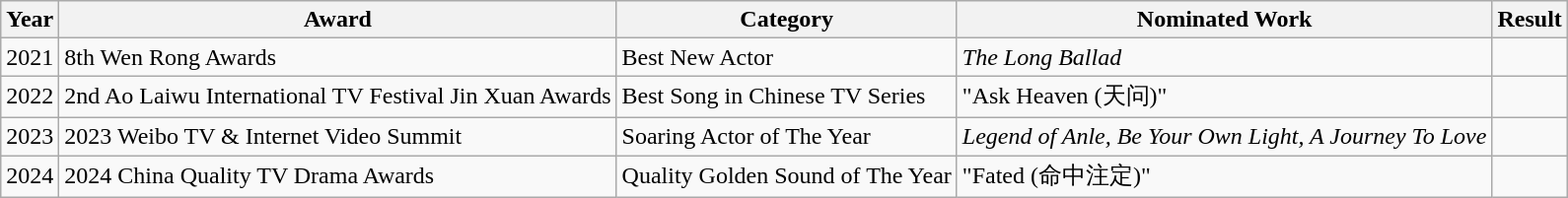<table class="wikitable">
<tr>
<th>Year</th>
<th>Award</th>
<th>Category</th>
<th>Nominated Work</th>
<th>Result</th>
</tr>
<tr>
<td>2021</td>
<td>8th Wen Rong Awards</td>
<td>Best New Actor</td>
<td><em>The Long Ballad</em></td>
<td></td>
</tr>
<tr>
<td>2022</td>
<td>2nd Ao Laiwu International TV Festival Jin Xuan Awards</td>
<td>Best Song in Chinese TV Series</td>
<td>"Ask Heaven (天问)"</td>
<td></td>
</tr>
<tr>
<td>2023</td>
<td>2023 Weibo TV & Internet Video Summit</td>
<td>Soaring Actor of The Year</td>
<td><em>Legend of Anle, Be Your Own Light, A Journey To Love</em></td>
<td></td>
</tr>
<tr>
<td>2024</td>
<td>2024 China Quality TV Drama Awards</td>
<td>Quality Golden Sound of The Year</td>
<td>"Fated (命中注定)"</td>
<td></td>
</tr>
</table>
